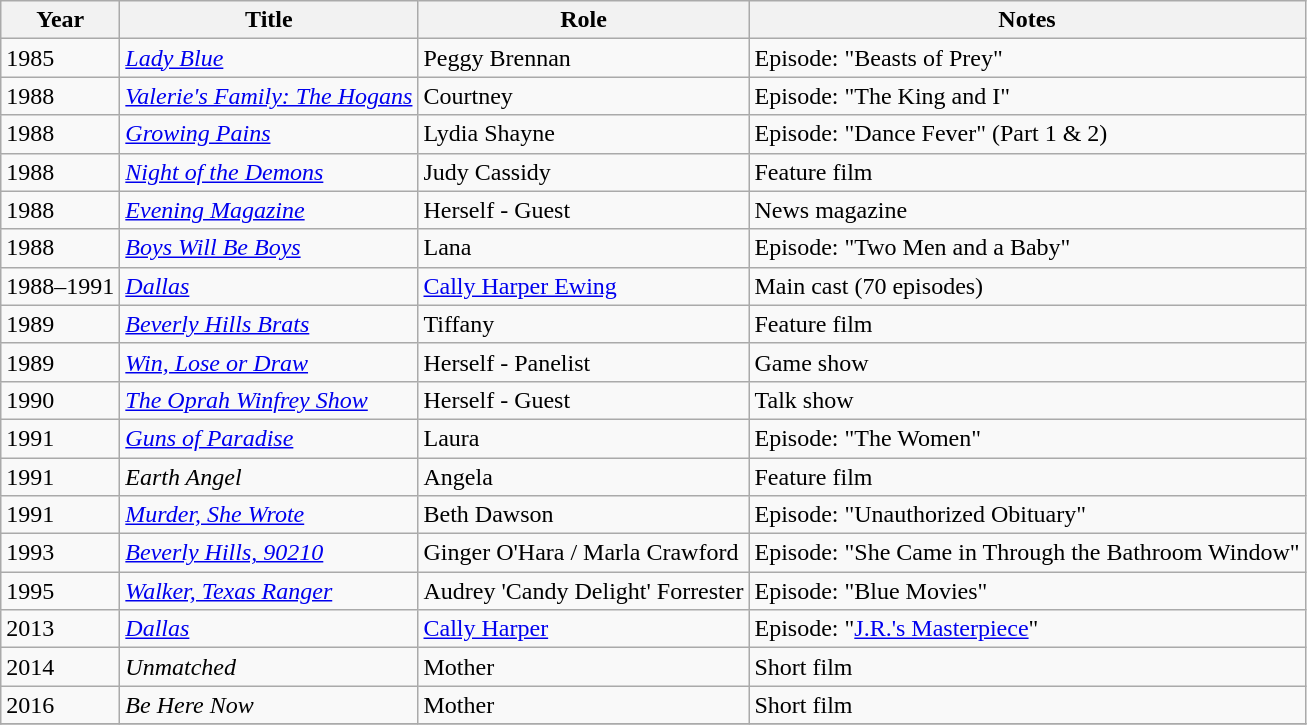<table class="wikitable">
<tr>
<th>Year</th>
<th>Title</th>
<th>Role</th>
<th>Notes</th>
</tr>
<tr>
<td>1985</td>
<td><em><a href='#'>Lady Blue</a></em></td>
<td>Peggy Brennan</td>
<td>Episode: "Beasts of Prey"</td>
</tr>
<tr>
<td>1988</td>
<td><em><a href='#'>Valerie's Family: The Hogans</a></em></td>
<td>Courtney</td>
<td>Episode: "The King and I"</td>
</tr>
<tr>
<td>1988</td>
<td><em><a href='#'>Growing Pains</a></em></td>
<td>Lydia Shayne</td>
<td>Episode: "Dance Fever" (Part 1 & 2)</td>
</tr>
<tr>
<td>1988</td>
<td><em><a href='#'>Night of the Demons</a></em></td>
<td>Judy Cassidy</td>
<td>Feature film</td>
</tr>
<tr>
<td>1988</td>
<td><em><a href='#'>Evening Magazine</a></em></td>
<td>Herself - Guest</td>
<td>News magazine</td>
</tr>
<tr>
<td>1988</td>
<td><em><a href='#'>Boys Will Be Boys</a></em></td>
<td>Lana</td>
<td>Episode: "Two Men and a Baby"</td>
</tr>
<tr>
<td>1988–1991</td>
<td><em><a href='#'>Dallas</a></em></td>
<td><a href='#'>Cally Harper Ewing</a></td>
<td>Main cast (70 episodes)</td>
</tr>
<tr>
<td>1989</td>
<td><em><a href='#'>Beverly Hills Brats</a></em></td>
<td>Tiffany</td>
<td>Feature film</td>
</tr>
<tr>
<td>1989</td>
<td><em><a href='#'>Win, Lose or Draw</a></em></td>
<td>Herself - Panelist</td>
<td>Game show</td>
</tr>
<tr>
<td>1990</td>
<td><em><a href='#'>The Oprah Winfrey Show</a></em></td>
<td>Herself - Guest</td>
<td>Talk show</td>
</tr>
<tr>
<td>1991</td>
<td><em><a href='#'>Guns of Paradise</a></em></td>
<td>Laura</td>
<td>Episode: "The Women"</td>
</tr>
<tr>
<td>1991</td>
<td><em>Earth Angel</em></td>
<td>Angela</td>
<td>Feature film</td>
</tr>
<tr>
<td>1991</td>
<td><em><a href='#'>Murder, She Wrote</a></em></td>
<td>Beth Dawson</td>
<td>Episode: "Unauthorized Obituary"</td>
</tr>
<tr>
<td>1993</td>
<td><em><a href='#'>Beverly Hills, 90210</a></em></td>
<td>Ginger O'Hara / Marla Crawford</td>
<td>Episode: "She Came in Through the Bathroom Window"</td>
</tr>
<tr>
<td>1995</td>
<td><em><a href='#'>Walker, Texas Ranger</a></em></td>
<td>Audrey 'Candy Delight' Forrester</td>
<td>Episode: "Blue Movies"</td>
</tr>
<tr>
<td>2013</td>
<td><em><a href='#'>Dallas</a></em></td>
<td><a href='#'>Cally Harper</a></td>
<td>Episode: "<a href='#'>J.R.'s Masterpiece</a>"</td>
</tr>
<tr>
<td>2014</td>
<td><em>Unmatched</em></td>
<td>Mother</td>
<td>Short film</td>
</tr>
<tr>
<td>2016</td>
<td><em>Be Here Now</em></td>
<td>Mother</td>
<td>Short film</td>
</tr>
<tr>
</tr>
</table>
